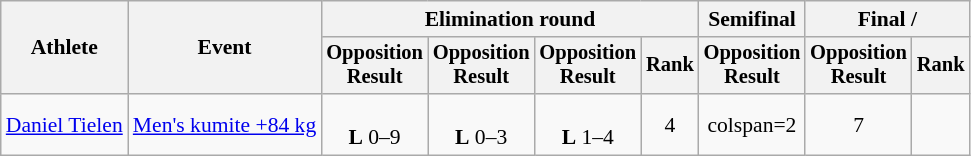<table class=wikitable style=font-size:90%;text-align:center>
<tr>
<th rowspan=2>Athlete</th>
<th rowspan=2>Event</th>
<th colspan=4>Elimination round</th>
<th>Semifinal</th>
<th colspan=2>Final / </th>
</tr>
<tr style=font-size:95%>
<th>Opposition<br>Result</th>
<th>Opposition<br>Result</th>
<th>Opposition<br>Result</th>
<th>Rank</th>
<th>Opposition<br>Result</th>
<th>Opposition<br>Result</th>
<th>Rank</th>
</tr>
<tr>
<td align=left><a href='#'>Daniel Tielen</a></td>
<td align=left><a href='#'>Men's kumite +84 kg</a></td>
<td><br><strong>L</strong> 0–9</td>
<td><br><strong>L</strong> 0–3</td>
<td><br><strong>L</strong> 1–4</td>
<td>4</td>
<td>colspan=2 </td>
<td>7</td>
</tr>
</table>
